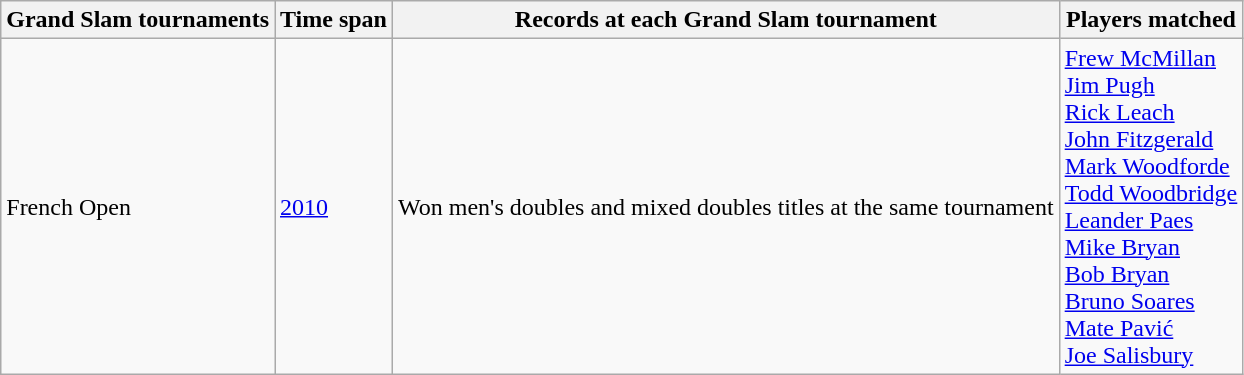<table class="wikitable collapsible collapsed">
<tr>
<th>Grand Slam tournaments</th>
<th>Time span</th>
<th>Records at each Grand Slam tournament</th>
<th>Players matched</th>
</tr>
<tr>
<td>French Open</td>
<td><a href='#'>2010</a></td>
<td>Won men's doubles and mixed doubles titles at the same tournament</td>
<td><a href='#'>Frew McMillan</a><br><a href='#'>Jim Pugh</a><br><a href='#'>Rick Leach</a><br><a href='#'>John Fitzgerald</a><br><a href='#'>Mark Woodforde</a><br><a href='#'>Todd Woodbridge</a><br><a href='#'>Leander Paes</a><br><a href='#'>Mike Bryan</a><br><a href='#'>Bob Bryan</a><br><a href='#'>Bruno Soares</a><br><a href='#'>Mate Pavić</a><br><a href='#'>Joe Salisbury</a></td>
</tr>
</table>
